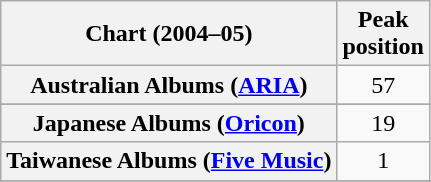<table class="wikitable sortable plainrowheaders" style="text-align:center">
<tr>
<th>Chart (2004–05)</th>
<th>Peak<br>position</th>
</tr>
<tr>
<th scope="row">Australian Albums (<a href='#'>ARIA</a>)</th>
<td>57</td>
</tr>
<tr>
</tr>
<tr>
</tr>
<tr>
</tr>
<tr>
<th scope="row">Japanese Albums (<a href='#'>Oricon</a>)</th>
<td>19</td>
</tr>
<tr>
<th scope="row">Taiwanese Albums (<a href='#'>Five Music</a>)</th>
<td>1</td>
</tr>
<tr>
</tr>
</table>
